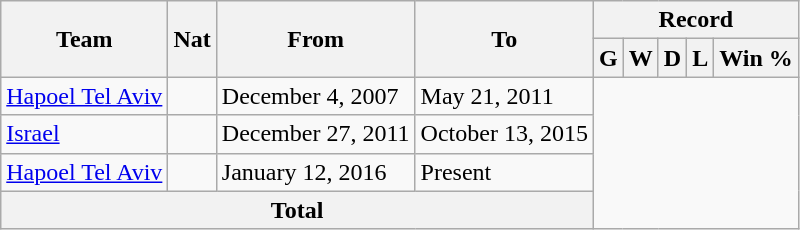<table class="wikitable" style="text-align: center">
<tr>
<th rowspan="2">Team</th>
<th rowspan="2">Nat</th>
<th rowspan="2">From</th>
<th rowspan="2">To</th>
<th colspan="5">Record</th>
</tr>
<tr>
<th>G</th>
<th>W</th>
<th>D</th>
<th>L</th>
<th>Win %</th>
</tr>
<tr>
<td align=left><a href='#'>Hapoel Tel Aviv</a></td>
<td></td>
<td align=left>December 4, 2007</td>
<td align=left>May 21, 2011<br></td>
</tr>
<tr>
<td align=left><a href='#'>Israel</a></td>
<td></td>
<td align=left>December 27, 2011</td>
<td align=left>October 13, 2015<br></td>
</tr>
<tr>
<td align=left><a href='#'>Hapoel Tel Aviv</a></td>
<td></td>
<td align=left>January 12, 2016</td>
<td align=left>Present<br></td>
</tr>
<tr>
<th colspan="4">Total<br></th>
</tr>
</table>
